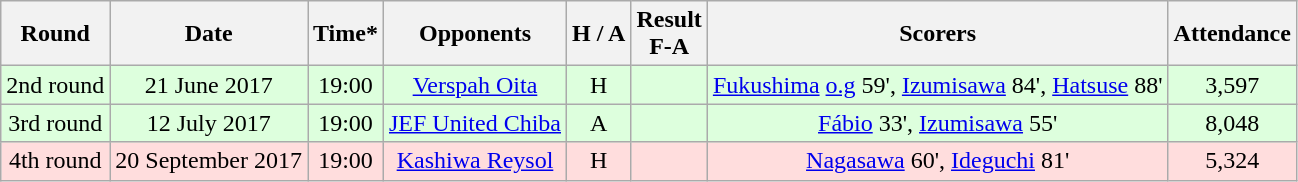<table class="wikitable" style="text-align:center">
<tr>
<th>Round</th>
<th>Date</th>
<th>Time*</th>
<th>Opponents</th>
<th>H / A</th>
<th>Result<br>F-A</th>
<th>Scorers</th>
<th>Attendance</th>
</tr>
<tr bgcolor="#ddffdd">
<td>2nd round</td>
<td>21 June 2017</td>
<td>19:00</td>
<td><a href='#'>Verspah Oita</a></td>
<td>H</td>
<td></td>
<td><a href='#'>Fukushima</a> <a href='#'>o.g</a> 59', <a href='#'>Izumisawa</a> 84', <a href='#'>Hatsuse</a> 88'</td>
<td>3,597</td>
</tr>
<tr bgcolor="#ddffdd">
<td>3rd round</td>
<td>12 July 2017</td>
<td>19:00</td>
<td><a href='#'>JEF United Chiba</a></td>
<td>A</td>
<td></td>
<td><a href='#'>Fábio</a> 33', <a href='#'>Izumisawa</a> 55'</td>
<td>8,048</td>
</tr>
<tr bgcolor="#ffdddd">
<td>4th round</td>
<td>20 September 2017</td>
<td>19:00</td>
<td><a href='#'>Kashiwa Reysol</a></td>
<td>H</td>
<td></td>
<td><a href='#'>Nagasawa</a> 60', <a href='#'>Ideguchi</a> 81'</td>
<td>5,324</td>
</tr>
</table>
